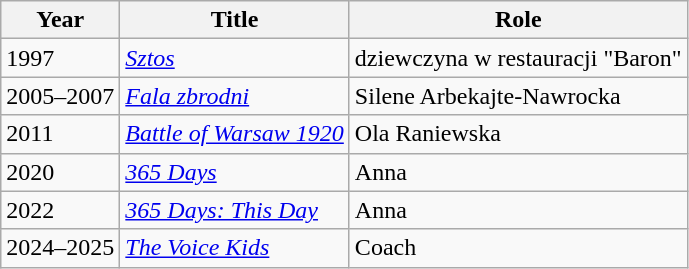<table class="wikitable">
<tr>
<th>Year</th>
<th>Title</th>
<th>Role</th>
</tr>
<tr>
<td>1997</td>
<td><em><a href='#'>Sztos</a></em></td>
<td>dziewczyna w restauracji "Baron"</td>
</tr>
<tr>
<td>2005–2007</td>
<td><em><a href='#'>Fala zbrodni</a></em></td>
<td>Silene Arbekajte-Nawrocka</td>
</tr>
<tr>
<td>2011</td>
<td><em><a href='#'>Battle of Warsaw 1920</a></em></td>
<td>Ola Raniewska</td>
</tr>
<tr>
<td>2020</td>
<td><em><a href='#'>365 Days</a></em></td>
<td>Anna</td>
</tr>
<tr>
<td>2022</td>
<td><em><a href='#'>365 Days: This Day</a></em></td>
<td>Anna</td>
</tr>
<tr>
<td>2024–2025</td>
<td><em><a href='#'>The Voice Kids</a></em></td>
<td>Coach</td>
</tr>
</table>
